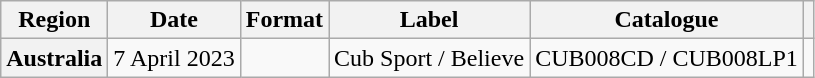<table class="wikitable plainrowheaders">
<tr>
<th scope="col">Region</th>
<th scope="col">Date</th>
<th scope="col">Format</th>
<th scope="col">Label</th>
<th scope="col">Catalogue</th>
<th scope="col"></th>
</tr>
<tr>
<th scope="row">Australia</th>
<td>7 April 2023</td>
<td></td>
<td>Cub Sport / Believe</td>
<td>CUB008CD / CUB008LP1</td>
<td style="text-align:center;"></td>
</tr>
</table>
